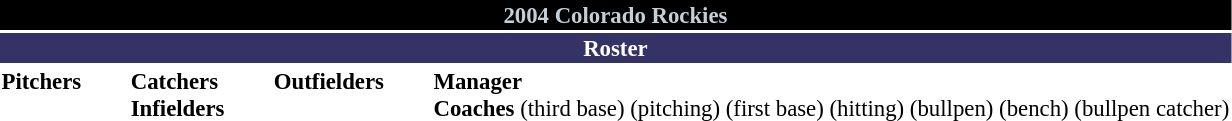<table class="toccolours" style="font-size: 95%;">
<tr>
<th colspan="10" style="background-color: #000000; color: #C4CED4; text-align: center;">2004 Colorado Rockies</th>
</tr>
<tr>
<td colspan="10" style="background-color: #333366; color: #FFFFFF; text-align: center;"><strong>Roster</strong></td>
</tr>
<tr>
<td valign="top"><strong>Pitchers</strong><br>























</td>
<td width="25px"></td>
<td valign="top"><strong>Catchers</strong><br>


<strong>Infielders</strong>







</td>
<td width="25px"></td>
<td valign="top"><strong>Outfielders</strong><br>









</td>
<td width="25px"></td>
<td valign="top"><strong>Manager</strong><br>
<strong>Coaches</strong>
 (third base)
 (pitching)
 (first base)
 (hitting)
 (bullpen)
 (bench)
 (bullpen catcher)</td>
</tr>
</table>
